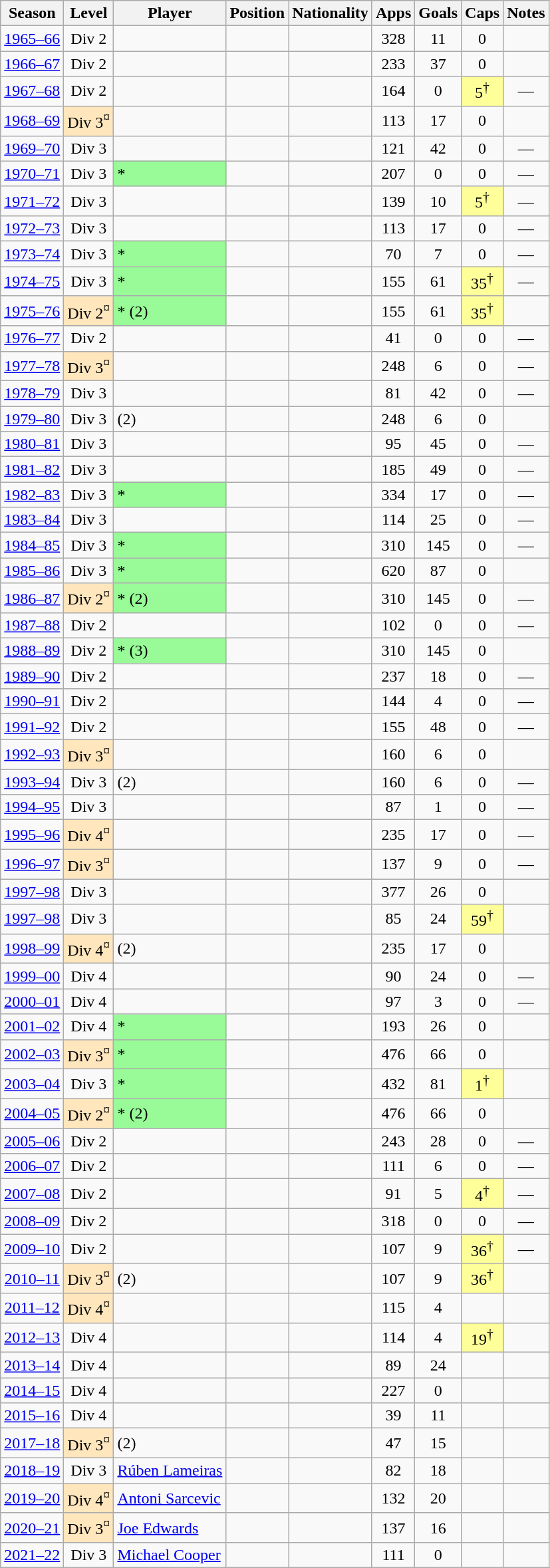<table class="wikitable sortable" style="text-align:center;">
<tr>
<th scope="col">Season</th>
<th scope="col">Level</th>
<th scope="col">Player</th>
<th scope="col">Position</th>
<th scope="col">Nationality</th>
<th>Apps</th>
<th scope="col">Goals</th>
<th scope="col">Caps</th>
<th class=unsortable>Notes</th>
</tr>
<tr>
<td><a href='#'>1965–66</a></td>
<td>Div 2</td>
<td align=left></td>
<td align=left></td>
<td align=left></td>
<td>328</td>
<td>11</td>
<td>0</td>
<td></td>
</tr>
<tr>
<td><a href='#'>1966–67</a></td>
<td>Div 2</td>
<td align=left></td>
<td align=left></td>
<td align=left></td>
<td>233</td>
<td>37</td>
<td>0</td>
<td></td>
</tr>
<tr>
<td><a href='#'>1967–68</a></td>
<td>Div 2</td>
<td align=left></td>
<td align=left></td>
<td align=left></td>
<td>164</td>
<td>0</td>
<td bgcolor=#FFFF99>5<sup>†</sup></td>
<td>—</td>
</tr>
<tr>
<td><a href='#'>1968–69</a></td>
<td bgcolor=#FFE6BD>Div 3<sup>¤</sup></td>
<td align=left></td>
<td align=left></td>
<td align=left></td>
<td>113</td>
<td>17</td>
<td>0</td>
<td></td>
</tr>
<tr>
<td><a href='#'>1969–70</a></td>
<td>Div 3</td>
<td align=left></td>
<td align=left></td>
<td align=left></td>
<td>121</td>
<td>42</td>
<td>0</td>
<td>—</td>
</tr>
<tr>
<td><a href='#'>1970–71</a></td>
<td>Div 3</td>
<td style="background-color:#98FB98; text-align:left;">*</td>
<td align=left></td>
<td align=left></td>
<td>207</td>
<td>0</td>
<td>0</td>
<td>—</td>
</tr>
<tr>
<td><a href='#'>1971–72</a></td>
<td>Div 3</td>
<td align=left></td>
<td align=left></td>
<td align=left></td>
<td>139</td>
<td>10</td>
<td bgcolor=#FFFF99>5<sup>†</sup></td>
<td>—</td>
</tr>
<tr>
<td><a href='#'>1972–73</a></td>
<td>Div 3</td>
<td align=left></td>
<td align=left></td>
<td align=left></td>
<td>113</td>
<td>17</td>
<td>0</td>
<td>—</td>
</tr>
<tr>
<td><a href='#'>1973–74</a></td>
<td>Div 3</td>
<td style="background-color:#98FB98; text-align:left;">*</td>
<td align=left></td>
<td align=left></td>
<td>70</td>
<td>7</td>
<td>0</td>
<td>—</td>
</tr>
<tr>
<td><a href='#'>1974–75</a></td>
<td>Div 3</td>
<td style="background-color:#98FB98; text-align:left;">*</td>
<td align=left></td>
<td align=left></td>
<td>155</td>
<td>61</td>
<td bgcolor=#FFFF99>35<sup>†</sup></td>
<td>—</td>
</tr>
<tr>
<td><a href='#'>1975–76</a></td>
<td bgcolor=#FFE6BD>Div 2<sup>¤</sup></td>
<td style="background-color:#98FB98; text-align:left;">* (2)</td>
<td align=left></td>
<td align=left></td>
<td>155</td>
<td>61</td>
<td bgcolor=#FFFF99>35<sup>†</sup></td>
<td></td>
</tr>
<tr>
<td><a href='#'>1976–77</a></td>
<td>Div 2</td>
<td align=left></td>
<td align=left></td>
<td align=left></td>
<td>41</td>
<td>0</td>
<td>0</td>
<td>—</td>
</tr>
<tr>
<td><a href='#'>1977–78</a></td>
<td bgcolor=#FFE6BD>Div 3<sup>¤</sup></td>
<td align=left></td>
<td align=left></td>
<td align=left></td>
<td>248</td>
<td>6</td>
<td>0</td>
<td>—</td>
</tr>
<tr>
<td><a href='#'>1978–79</a></td>
<td>Div 3</td>
<td align=left></td>
<td align=left></td>
<td align=left></td>
<td>81</td>
<td>42</td>
<td>0</td>
<td>—</td>
</tr>
<tr>
<td><a href='#'>1979–80</a></td>
<td>Div 3</td>
<td align=left> (2)</td>
<td align=left></td>
<td align=left></td>
<td>248</td>
<td>6</td>
<td>0</td>
<td></td>
</tr>
<tr>
<td><a href='#'>1980–81</a></td>
<td>Div 3</td>
<td align=left></td>
<td align=left></td>
<td align=left></td>
<td>95</td>
<td>45</td>
<td>0</td>
<td>—</td>
</tr>
<tr>
<td><a href='#'>1981–82</a></td>
<td>Div 3</td>
<td align=left></td>
<td align=left></td>
<td align=left></td>
<td>185</td>
<td>49</td>
<td>0</td>
<td>—</td>
</tr>
<tr>
<td><a href='#'>1982–83</a></td>
<td>Div 3</td>
<td style="background-color:#98FB98; text-align:left;">*</td>
<td align=left></td>
<td align=left></td>
<td>334</td>
<td>17</td>
<td>0</td>
<td>—</td>
</tr>
<tr>
<td><a href='#'>1983–84</a></td>
<td>Div 3</td>
<td align=left></td>
<td align=left></td>
<td align=left></td>
<td>114</td>
<td>25</td>
<td>0</td>
<td>—</td>
</tr>
<tr>
<td><a href='#'>1984–85</a></td>
<td>Div 3</td>
<td style="background-color:#98FB98; text-align:left;">*</td>
<td align=left></td>
<td align=left></td>
<td>310</td>
<td>145</td>
<td>0</td>
<td>—</td>
</tr>
<tr>
<td><a href='#'>1985–86</a></td>
<td>Div 3</td>
<td style="background-color:#98FB98; text-align:left;">*</td>
<td align=left></td>
<td align=left></td>
<td>620</td>
<td>87</td>
<td>0</td>
<td></td>
</tr>
<tr>
<td><a href='#'>1986–87</a></td>
<td bgcolor=#FFE6BD>Div 2<sup>¤</sup></td>
<td style="background-color:#98FB98; text-align:left;">* (2)</td>
<td align=left></td>
<td align=left></td>
<td>310</td>
<td>145</td>
<td>0</td>
<td>—</td>
</tr>
<tr>
<td><a href='#'>1987–88</a></td>
<td>Div 2</td>
<td align=left></td>
<td align=left></td>
<td align=left></td>
<td>102</td>
<td>0</td>
<td>0</td>
<td>—</td>
</tr>
<tr>
<td><a href='#'>1988–89</a></td>
<td>Div 2</td>
<td style="background-color:#98FB98; text-align:left;">* (3)</td>
<td align=left></td>
<td align=left></td>
<td>310</td>
<td>145</td>
<td>0</td>
<td></td>
</tr>
<tr>
<td><a href='#'>1989–90</a></td>
<td>Div 2</td>
<td align=left></td>
<td align=left></td>
<td align=left></td>
<td>237</td>
<td>18</td>
<td>0</td>
<td>—</td>
</tr>
<tr>
<td><a href='#'>1990–91</a></td>
<td>Div 2</td>
<td align=left></td>
<td align=left></td>
<td align=left></td>
<td>144</td>
<td>4</td>
<td>0</td>
<td>—</td>
</tr>
<tr>
<td><a href='#'>1991–92</a></td>
<td>Div 2</td>
<td align=left></td>
<td align=left></td>
<td align=left></td>
<td>155</td>
<td>48</td>
<td>0</td>
<td>—</td>
</tr>
<tr>
<td><a href='#'>1992–93</a></td>
<td bgcolor=#FFE6BD>Div 3<sup>¤</sup></td>
<td align=left></td>
<td align=left></td>
<td align=left></td>
<td>160</td>
<td>6</td>
<td>0</td>
<td></td>
</tr>
<tr>
<td><a href='#'>1993–94</a></td>
<td>Div 3</td>
<td align=left> (2)</td>
<td align=left></td>
<td align=left></td>
<td>160</td>
<td>6</td>
<td>0</td>
<td>—</td>
</tr>
<tr>
<td><a href='#'>1994–95</a></td>
<td>Div 3</td>
<td align=left></td>
<td align=left></td>
<td align=left></td>
<td>87</td>
<td>1</td>
<td>0</td>
<td>—</td>
</tr>
<tr>
<td><a href='#'>1995–96</a></td>
<td bgcolor=#FFE6BD>Div 4<sup>¤</sup></td>
<td align=left></td>
<td align=left></td>
<td align=left></td>
<td>235</td>
<td>17</td>
<td>0</td>
<td>—</td>
</tr>
<tr>
<td><a href='#'>1996–97</a></td>
<td bgcolor=#FFE6BD>Div 3<sup>¤</sup></td>
<td align=left></td>
<td align=left></td>
<td align=left></td>
<td>137</td>
<td>9</td>
<td>0</td>
<td>—</td>
</tr>
<tr>
<td><a href='#'>1997–98</a></td>
<td>Div 3</td>
<td align=left></td>
<td align=left></td>
<td align=left></td>
<td>377</td>
<td>26</td>
<td>0</td>
<td></td>
</tr>
<tr>
<td><a href='#'>1997–98</a></td>
<td>Div 3</td>
<td align=left></td>
<td align=left></td>
<td align=left></td>
<td>85</td>
<td>24</td>
<td bgcolor=#FFFF99>59<sup>†</sup></td>
<td></td>
</tr>
<tr>
<td><a href='#'>1998–99</a></td>
<td bgcolor=#FFE6BD>Div 4<sup>¤</sup></td>
<td align=left> (2)</td>
<td align=left></td>
<td align=left></td>
<td>235</td>
<td>17</td>
<td>0</td>
<td></td>
</tr>
<tr>
<td><a href='#'>1999–00</a></td>
<td>Div 4</td>
<td align=left></td>
<td align=left></td>
<td align=left></td>
<td>90</td>
<td>24</td>
<td>0</td>
<td>—</td>
</tr>
<tr>
<td><a href='#'>2000–01</a></td>
<td>Div 4</td>
<td align=left></td>
<td align=left></td>
<td align=left></td>
<td>97</td>
<td>3</td>
<td>0</td>
<td>—</td>
</tr>
<tr>
<td><a href='#'>2001–02</a></td>
<td>Div 4</td>
<td style="background-color:#98FB98; text-align:left;">*</td>
<td align=left></td>
<td align=left></td>
<td>193</td>
<td>26</td>
<td>0</td>
<td></td>
</tr>
<tr>
<td><a href='#'>2002–03</a></td>
<td bgcolor=#FFE6BD>Div 3<sup>¤</sup></td>
<td style="background-color:#98FB98; text-align:left;">*</td>
<td align=left></td>
<td align=left></td>
<td>476</td>
<td>66</td>
<td>0</td>
<td></td>
</tr>
<tr>
<td><a href='#'>2003–04</a></td>
<td>Div 3</td>
<td style="background-color:#98FB98; text-align:left;">*</td>
<td align=left></td>
<td align=left></td>
<td>432</td>
<td>81</td>
<td bgcolor=#FFFF99>1<sup>†</sup></td>
<td></td>
</tr>
<tr>
<td><a href='#'>2004–05</a></td>
<td bgcolor=#FFE6BD>Div 2<sup>¤</sup></td>
<td style="background-color:#98FB98; text-align:left;">* (2)</td>
<td align=left></td>
<td align=left></td>
<td>476</td>
<td>66</td>
<td>0</td>
<td></td>
</tr>
<tr>
<td><a href='#'>2005–06</a></td>
<td>Div 2</td>
<td align=left></td>
<td align=left></td>
<td align=left></td>
<td>243</td>
<td>28</td>
<td>0</td>
<td>—</td>
</tr>
<tr>
<td><a href='#'>2006–07</a></td>
<td>Div 2</td>
<td align=left></td>
<td align=left></td>
<td align=left></td>
<td>111</td>
<td>6</td>
<td>0</td>
<td>—</td>
</tr>
<tr>
<td><a href='#'>2007–08</a></td>
<td>Div 2</td>
<td align=left></td>
<td align=left></td>
<td align=left></td>
<td>91</td>
<td>5</td>
<td bgcolor=#FFFF99>4<sup>†</sup></td>
<td>—</td>
</tr>
<tr>
<td><a href='#'>2008–09</a></td>
<td>Div 2</td>
<td align=left></td>
<td align=left></td>
<td align=left></td>
<td>318</td>
<td>0</td>
<td>0</td>
<td>—</td>
</tr>
<tr>
<td><a href='#'>2009–10</a></td>
<td>Div 2</td>
<td align=left></td>
<td align=left></td>
<td align=left></td>
<td>107</td>
<td>9</td>
<td bgcolor=#FFFF99>36<sup>†</sup></td>
<td>—</td>
</tr>
<tr>
<td><a href='#'>2010–11</a></td>
<td bgcolor=#FFE6BD>Div 3<sup>¤</sup></td>
<td align=left> (2)</td>
<td align=left></td>
<td align=left></td>
<td>107</td>
<td>9</td>
<td bgcolor=#FFFF99>36<sup>†</sup></td>
<td></td>
</tr>
<tr>
<td><a href='#'>2011–12</a></td>
<td bgcolor=#FFE6BD>Div 4<sup>¤</sup></td>
<td align=left></td>
<td align=left></td>
<td align=left></td>
<td>115</td>
<td>4</td>
<td></td>
<td></td>
</tr>
<tr>
<td><a href='#'>2012–13</a></td>
<td>Div 4</td>
<td align=left></td>
<td align=left></td>
<td align=left></td>
<td>114</td>
<td>4</td>
<td bgcolor=#FFFF99>19<sup>†</sup></td>
<td></td>
</tr>
<tr>
<td><a href='#'>2013–14</a></td>
<td>Div 4</td>
<td align=left></td>
<td align=left></td>
<td align=left></td>
<td>89</td>
<td>24</td>
<td></td>
<td></td>
</tr>
<tr>
<td><a href='#'>2014–15</a></td>
<td>Div 4</td>
<td align=left></td>
<td align=left></td>
<td align=left></td>
<td>227</td>
<td>0</td>
<td></td>
<td></td>
</tr>
<tr>
<td><a href='#'>2015–16</a></td>
<td>Div 4</td>
<td align=left></td>
<td align=left></td>
<td align=left></td>
<td>39</td>
<td>11</td>
<td></td>
<td></td>
</tr>
<tr>
<td><a href='#'>2017–18</a></td>
<td bgcolor=#FFE6BD>Div 3<sup>¤</sup></td>
<td align=left> (2)</td>
<td align=left></td>
<td align=left></td>
<td>47</td>
<td>15</td>
<td></td>
<td></td>
</tr>
<tr>
<td><a href='#'>2018–19</a></td>
<td>Div 3</td>
<td align=left><a href='#'>Rúben Lameiras</a></td>
<td align=left></td>
<td align=left></td>
<td>82</td>
<td>18</td>
<td></td>
<td></td>
</tr>
<tr>
<td><a href='#'>2019–20</a></td>
<td bgcolor=#FFE6BD>Div 4<sup>¤</sup></td>
<td align=left><a href='#'>Antoni Sarcevic</a></td>
<td align=left></td>
<td align=left></td>
<td>132</td>
<td>20</td>
<td></td>
<td></td>
</tr>
<tr>
<td><a href='#'>2020–21</a></td>
<td bgcolor=#FFE6BD>Div 3<sup>¤</sup></td>
<td align=left><a href='#'>Joe Edwards</a></td>
<td align=left></td>
<td align=left></td>
<td>137</td>
<td>16</td>
<td></td>
<td></td>
</tr>
<tr>
<td><a href='#'>2021–22</a></td>
<td>Div 3</td>
<td align=left><a href='#'>Michael Cooper</a></td>
<td align=left></td>
<td align=left></td>
<td>111</td>
<td>0</td>
<td></td>
<td></td>
</tr>
</table>
